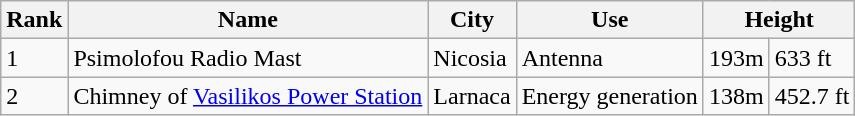<table class="wikitable">
<tr>
<th>Rank</th>
<th>Name</th>
<th>City</th>
<th>Use</th>
<th colspan="2">Height</th>
</tr>
<tr>
<td>1</td>
<td>Psimolofou Radio Mast</td>
<td>Nicosia</td>
<td>Antenna</td>
<td>193m</td>
<td>633 ft</td>
</tr>
<tr>
<td>2</td>
<td>Chimney of <a href='#'>Vasilikos Power Station</a></td>
<td>Larnaca</td>
<td>Energy generation</td>
<td>138m</td>
<td>452.7 ft</td>
</tr>
</table>
